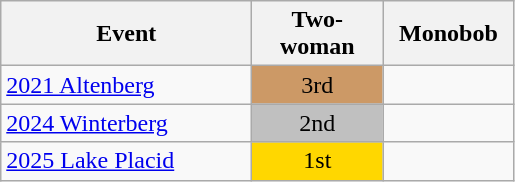<table class="wikitable" style="text-align:center">
<tr>
<th style="width:160px">Event</th>
<th style="width:80px">Two-woman</th>
<th style="width:80px">Monobob</th>
</tr>
<tr>
<td style="text-align:left"> <a href='#'>2021 Altenberg</a></td>
<td style="background:#cc9966">3rd</td>
<td></td>
</tr>
<tr>
<td style="text-align:left"> <a href='#'>2024 Winterberg</a></td>
<td style="background:silver">2nd</td>
<td></td>
</tr>
<tr>
<td style="text-align:left"> <a href='#'>2025 Lake Placid</a></td>
<td style="background:gold">1st</td>
<td></td>
</tr>
</table>
